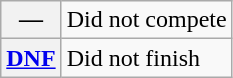<table class="wikitable">
<tr>
<th scope="row">—</th>
<td>Did not compete</td>
</tr>
<tr>
<th scope="row"><a href='#'>DNF</a></th>
<td>Did not finish</td>
</tr>
</table>
